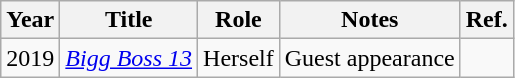<table class="wikitable">
<tr>
<th>Year</th>
<th>Title</th>
<th>Role</th>
<th>Notes</th>
<th>Ref.</th>
</tr>
<tr>
<td>2019</td>
<td><em><a href='#'>Bigg Boss 13</a></em></td>
<td>Herself</td>
<td>Guest appearance</td>
<td style="text-align:center;"></td>
</tr>
</table>
